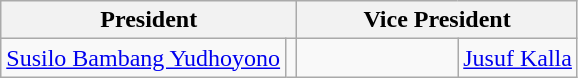<table class="wikitable">
<tr>
<th colspan="2">President</th>
<th colspan="2">Vice President</th>
</tr>
<tr>
<td align="right"><a href='#'>Susilo Bambang Yudhoyono</a></td>
<td align="right"></td>
<td align="left" width=100></td>
<td align="left"><a href='#'>Jusuf Kalla</a></td>
</tr>
</table>
